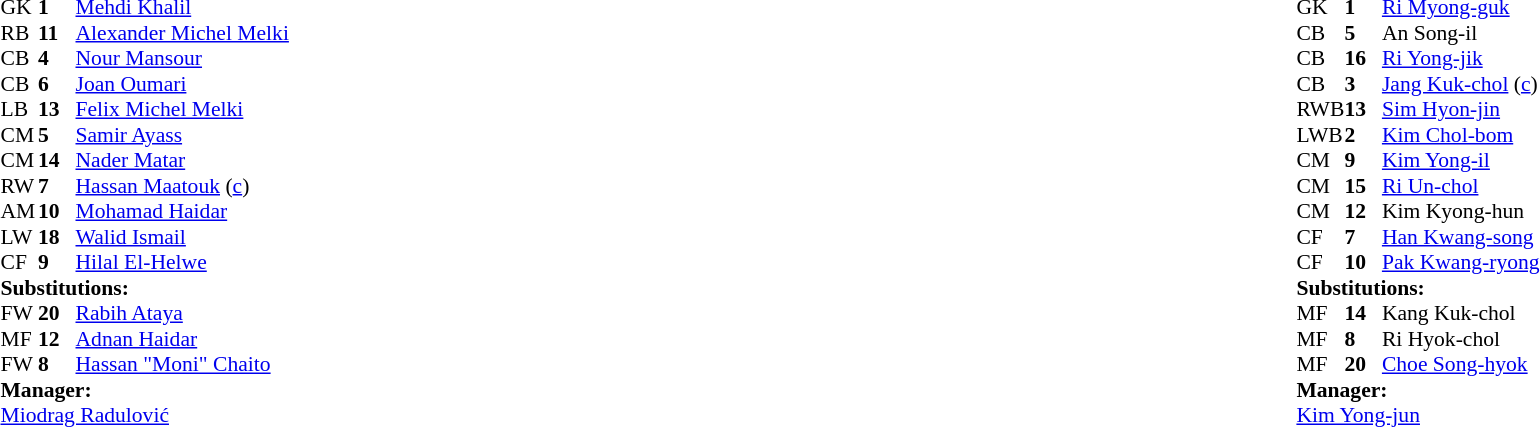<table width="100%">
<tr>
<td valign="top" width="40%"><br><table style="font-size:90%" cellspacing="0" cellpadding="0">
<tr>
<th width=25></th>
<th width=25></th>
</tr>
<tr>
<td>GK</td>
<td><strong>1</strong></td>
<td><a href='#'>Mehdi Khalil</a></td>
</tr>
<tr>
<td>RB</td>
<td><strong>11</strong></td>
<td><a href='#'>Alexander Michel Melki</a></td>
<td></td>
</tr>
<tr>
<td>CB</td>
<td><strong>4</strong></td>
<td><a href='#'>Nour Mansour</a></td>
<td></td>
<td></td>
</tr>
<tr>
<td>CB</td>
<td><strong>6</strong></td>
<td><a href='#'>Joan Oumari</a></td>
</tr>
<tr>
<td>LB</td>
<td><strong>13</strong></td>
<td><a href='#'>Felix Michel Melki</a></td>
</tr>
<tr>
<td>CM</td>
<td><strong>5</strong></td>
<td><a href='#'>Samir Ayass</a></td>
<td></td>
<td></td>
</tr>
<tr>
<td>CM</td>
<td><strong>14</strong></td>
<td><a href='#'>Nader Matar</a></td>
<td></td>
<td></td>
</tr>
<tr>
<td>RW</td>
<td><strong>7</strong></td>
<td><a href='#'>Hassan Maatouk</a> (<a href='#'>c</a>)</td>
</tr>
<tr>
<td>AM</td>
<td><strong>10</strong></td>
<td><a href='#'>Mohamad Haidar</a></td>
<td></td>
</tr>
<tr>
<td>LW</td>
<td><strong>18</strong></td>
<td><a href='#'>Walid Ismail</a></td>
</tr>
<tr>
<td>CF</td>
<td><strong>9</strong></td>
<td><a href='#'>Hilal El-Helwe</a></td>
</tr>
<tr>
<td colspan=3><strong>Substitutions:</strong></td>
</tr>
<tr>
<td>FW</td>
<td><strong>20</strong></td>
<td><a href='#'>Rabih Ataya</a></td>
<td></td>
<td></td>
</tr>
<tr>
<td>MF</td>
<td><strong>12</strong></td>
<td><a href='#'>Adnan Haidar</a></td>
<td></td>
<td></td>
</tr>
<tr>
<td>FW</td>
<td><strong>8</strong></td>
<td><a href='#'>Hassan "Moni" Chaito</a></td>
<td></td>
<td></td>
</tr>
<tr>
<td colspan=3><strong>Manager:</strong></td>
</tr>
<tr>
<td colspan=3> <a href='#'>Miodrag Radulović</a></td>
</tr>
</table>
</td>
<td valign="top"></td>
<td valign="top" width="50%"><br><table style="font-size:90%; margin:auto" cellspacing="0" cellpadding="0">
<tr>
<th width=25></th>
<th width=25></th>
</tr>
<tr>
<td>GK</td>
<td><strong>1</strong></td>
<td><a href='#'>Ri Myong-guk</a></td>
</tr>
<tr>
<td>CB</td>
<td><strong>5</strong></td>
<td>An Song-il</td>
<td></td>
</tr>
<tr>
<td>CB</td>
<td><strong>16</strong></td>
<td><a href='#'>Ri Yong-jik</a></td>
</tr>
<tr>
<td>CB</td>
<td><strong>3</strong></td>
<td><a href='#'>Jang Kuk-chol</a> (<a href='#'>c</a>)</td>
</tr>
<tr>
<td>RWB</td>
<td><strong>13</strong></td>
<td><a href='#'>Sim Hyon-jin</a></td>
</tr>
<tr>
<td>LWB</td>
<td><strong>2</strong></td>
<td><a href='#'>Kim Chol-bom</a></td>
<td></td>
<td></td>
</tr>
<tr>
<td>CM</td>
<td><strong>9</strong></td>
<td><a href='#'>Kim Yong-il</a></td>
<td></td>
</tr>
<tr>
<td>CM</td>
<td><strong>15</strong></td>
<td><a href='#'>Ri Un-chol</a></td>
</tr>
<tr>
<td>CM</td>
<td><strong>12</strong></td>
<td>Kim Kyong-hun</td>
<td></td>
<td></td>
</tr>
<tr>
<td>CF</td>
<td><strong>7</strong></td>
<td><a href='#'>Han Kwang-song</a></td>
</tr>
<tr>
<td>CF</td>
<td><strong>10</strong></td>
<td><a href='#'>Pak Kwang-ryong</a></td>
</tr>
<tr>
<td colspan=3><strong>Substitutions:</strong></td>
</tr>
<tr>
<td>MF</td>
<td><strong>14</strong></td>
<td>Kang Kuk-chol</td>
<td></td>
<td></td>
<td></td>
</tr>
<tr>
<td>MF</td>
<td><strong>8</strong></td>
<td>Ri Hyok-chol</td>
<td></td>
<td></td>
</tr>
<tr>
<td>MF</td>
<td><strong>20</strong></td>
<td><a href='#'>Choe Song-hyok</a></td>
<td></td>
<td></td>
<td></td>
</tr>
<tr>
<td colspan=3><strong>Manager:</strong></td>
</tr>
<tr>
<td colspan=3><a href='#'>Kim Yong-jun</a></td>
</tr>
</table>
</td>
</tr>
</table>
